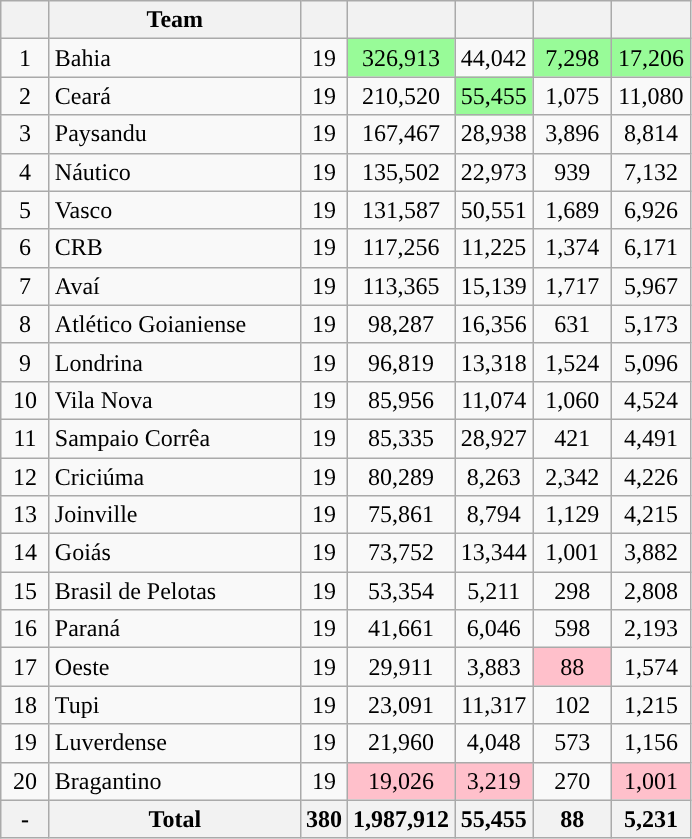<table class="wikitable sortable">
<tr>
<th width=25></th>
<th width=160>Team</th>
<th></th>
<th width=45></th>
<th width=45></th>
<th width=45></th>
<th width=45></th>
</tr>
<tr>
<td align=center>1</td>
<td>Bahia</td>
<td align=center>19</td>
<td align=center bgcolor="#98FB98">326,913</td>
<td align=center>44,042</td>
<td align=center bgcolor="#98FB98">7,298</td>
<td align=center bgcolor="#98FB98">17,206</td>
</tr>
<tr>
<td align=center>2</td>
<td>Ceará</td>
<td align=center>19</td>
<td align=center>210,520</td>
<td align=center bgcolor="#98FB98">55,455</td>
<td align=center>1,075</td>
<td align=center ">11,080</td>
</tr>
<tr>
<td align=center>3</td>
<td>Paysandu</td>
<td align=center>19</td>
<td align=center>167,467</td>
<td align=center>28,938</td>
<td align=center>3,896</td>
<td align=center>8,814</td>
</tr>
<tr>
<td align=center>4</td>
<td>Náutico</td>
<td align=center>19</td>
<td align=center>135,502</td>
<td align=center>22,973</td>
<td align=center>939</td>
<td align=center>7,132</td>
</tr>
<tr>
<td align=center>5</td>
<td>Vasco</td>
<td align=center>19</td>
<td align=center>131,587</td>
<td align=center>50,551</td>
<td align=center>1,689</td>
<td align=center>6,926</td>
</tr>
<tr>
<td align=center>6</td>
<td>CRB</td>
<td align=center>19</td>
<td align=center>117,256</td>
<td align=center>11,225</td>
<td align=center>1,374</td>
<td align=center>6,171</td>
</tr>
<tr>
<td align=center>7</td>
<td>Avaí</td>
<td align=center>19</td>
<td align=center>113,365</td>
<td align=center>15,139</td>
<td align=center>1,717</td>
<td align=center>5,967</td>
</tr>
<tr>
<td align=center>8</td>
<td>Atlético Goianiense</td>
<td align=center>19</td>
<td align=center>98,287</td>
<td align=center>16,356</td>
<td align=center>631</td>
<td align=center>5,173</td>
</tr>
<tr>
<td align=center>9</td>
<td>Londrina</td>
<td align=center>19</td>
<td align=center>96,819</td>
<td align=center>13,318</td>
<td align=center>1,524</td>
<td align=center>5,096</td>
</tr>
<tr>
<td align=center>10</td>
<td>Vila Nova</td>
<td align=center>19</td>
<td align=center>85,956</td>
<td align=center>11,074</td>
<td align=center>1,060</td>
<td align=center>4,524</td>
</tr>
<tr>
<td align=center>11</td>
<td>Sampaio Corrêa</td>
<td align=center>19</td>
<td align=center>85,335</td>
<td align=center>28,927</td>
<td align=center>421</td>
<td align=center>4,491</td>
</tr>
<tr>
<td align=center>12</td>
<td>Criciúma</td>
<td align=center>19</td>
<td align=center>80,289</td>
<td align=center>8,263</td>
<td align=center>2,342</td>
<td align=center>4,226</td>
</tr>
<tr>
<td align=center>13</td>
<td>Joinville</td>
<td align=center>19</td>
<td align=center>75,861</td>
<td align=center>8,794</td>
<td align=center>1,129</td>
<td align=center>4,215</td>
</tr>
<tr>
<td align=center>14</td>
<td>Goiás</td>
<td align=center>19</td>
<td align=center>73,752</td>
<td align=center>13,344</td>
<td align=center>1,001</td>
<td align=center>3,882</td>
</tr>
<tr>
<td align=center>15</td>
<td>Brasil de Pelotas</td>
<td align=center>19</td>
<td align=center>53,354</td>
<td align=center>5,211</td>
<td align=center>298</td>
<td align=center>2,808</td>
</tr>
<tr>
<td align=center>16</td>
<td>Paraná</td>
<td align=center>19</td>
<td align=center>41,661</td>
<td align=center>6,046</td>
<td align=center>598</td>
<td align=center>2,193</td>
</tr>
<tr>
<td align=center>17</td>
<td>Oeste</td>
<td align=center>19</td>
<td align=center>29,911</td>
<td align=center>3,883</td>
<td align=center bgcolor="#FFC0CB">88</td>
<td align=center>1,574</td>
</tr>
<tr>
<td align=center>18</td>
<td>Tupi</td>
<td align=center>19</td>
<td align=center>23,091</td>
<td align=center>11,317</td>
<td align=center>102</td>
<td align=center>1,215</td>
</tr>
<tr>
<td align=center>19</td>
<td>Luverdense</td>
<td align=center>19</td>
<td align=center>21,960</td>
<td align=center>4,048</td>
<td align=center>573</td>
<td align=center>1,156</td>
</tr>
<tr>
<td align=center>20</td>
<td>Bragantino</td>
<td align=center>19</td>
<td align=center bgcolor="#FFC0CB">19,026</td>
<td align=center bgcolor="#FFC0CB">3,219</td>
<td align=center>270</td>
<td align=center  bgcolor="#FFC0CB">1,001</td>
</tr>
<tr>
<th align=center>-</th>
<th>Total</th>
<th align=center>380</th>
<th>1,987,912</th>
<th align=center>55,455</th>
<th align=center>88</th>
<th align=center>5,231</th>
</tr>
</table>
